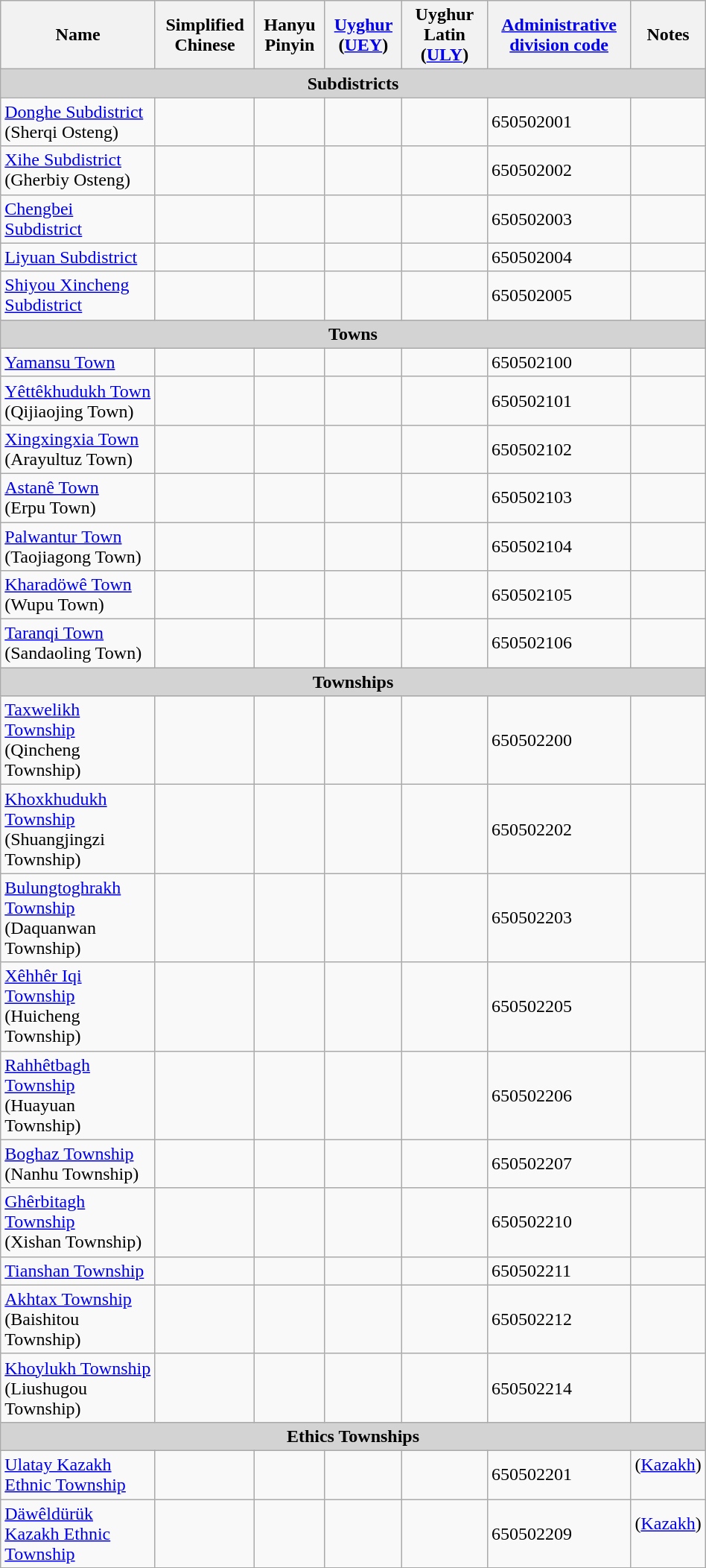<table class="wikitable" align="center" style="width:50%; border="1">
<tr>
<th>Name</th>
<th>Simplified Chinese</th>
<th>Hanyu Pinyin</th>
<th><a href='#'>Uyghur</a> (<a href='#'>UEY</a>)</th>
<th>Uyghur Latin (<a href='#'>ULY</a>)</th>
<th><a href='#'>Administrative division code</a></th>
<th>Notes</th>
</tr>
<tr>
<td colspan="7"  style="text-align:center; background:#d3d3d3;"><strong>Subdistricts</strong></td>
</tr>
<tr --------->
<td><a href='#'>Donghe Subdistrict</a><br>(Sherqi Osteng)</td>
<td></td>
<td></td>
<td></td>
<td></td>
<td>650502001</td>
<td></td>
</tr>
<tr>
<td><a href='#'>Xihe Subdistrict</a><br>(Gherbiy Osteng)</td>
<td></td>
<td></td>
<td></td>
<td></td>
<td>650502002</td>
<td></td>
</tr>
<tr>
<td><a href='#'>Chengbei Subdistrict</a></td>
<td></td>
<td></td>
<td></td>
<td></td>
<td>650502003</td>
<td></td>
</tr>
<tr>
<td><a href='#'>Liyuan Subdistrict</a></td>
<td></td>
<td></td>
<td></td>
<td></td>
<td>650502004</td>
<td></td>
</tr>
<tr>
<td><a href='#'>Shiyou Xincheng Subdistrict</a></td>
<td></td>
<td></td>
<td></td>
<td></td>
<td>650502005</td>
<td></td>
</tr>
<tr --------->
<td colspan="7"  style="text-align:center; background:#d3d3d3;"><strong>Towns</strong></td>
</tr>
<tr --------->
<td><a href='#'>Yamansu Town</a></td>
<td></td>
<td></td>
<td></td>
<td></td>
<td>650502100</td>
<td></td>
</tr>
<tr>
<td><a href='#'>Yêttêkhudukh Town</a><br>(Qijiaojing Town)</td>
<td></td>
<td></td>
<td></td>
<td></td>
<td>650502101</td>
<td></td>
</tr>
<tr>
<td><a href='#'>Xingxingxia Town</a><br>(Arayultuz Town)</td>
<td></td>
<td></td>
<td></td>
<td></td>
<td>650502102</td>
<td></td>
</tr>
<tr>
<td><a href='#'>Astanê Town</a><br>(Erpu Town)</td>
<td></td>
<td></td>
<td></td>
<td></td>
<td>650502103</td>
<td></td>
</tr>
<tr>
<td><a href='#'>Palwantur Town</a><br>(Taojiagong Town)</td>
<td></td>
<td></td>
<td></td>
<td></td>
<td>650502104</td>
<td></td>
</tr>
<tr>
<td><a href='#'>Kharadöwê Town</a><br>(Wupu Town)</td>
<td></td>
<td></td>
<td></td>
<td></td>
<td>650502105</td>
<td></td>
</tr>
<tr>
<td><a href='#'>Taranqi Town</a><br>(Sandaoling Town)</td>
<td></td>
<td></td>
<td></td>
<td></td>
<td>650502106</td>
<td></td>
</tr>
<tr --------->
<td colspan="7"  style="text-align:center; background:#d3d3d3;"><strong>Townships</strong></td>
</tr>
<tr --------->
<td><a href='#'>Taxwelikh Township</a><br>(Qincheng Township)</td>
<td></td>
<td></td>
<td></td>
<td></td>
<td>650502200</td>
<td></td>
</tr>
<tr>
<td><a href='#'>Khoxkhudukh Township</a><br>(Shuangjingzi Township)</td>
<td></td>
<td></td>
<td></td>
<td></td>
<td>650502202</td>
<td></td>
</tr>
<tr>
<td><a href='#'>Bulungtoghrakh Township</a><br>(Daquanwan Township)</td>
<td></td>
<td></td>
<td></td>
<td></td>
<td>650502203</td>
<td></td>
</tr>
<tr>
<td><a href='#'>Xêhhêr Iqi Township</a><br>(Huicheng Township)</td>
<td></td>
<td></td>
<td></td>
<td></td>
<td>650502205</td>
<td></td>
</tr>
<tr>
<td><a href='#'>Rahhêtbagh Township</a><br>(Huayuan Township)</td>
<td></td>
<td></td>
<td></td>
<td></td>
<td>650502206</td>
<td></td>
</tr>
<tr>
<td><a href='#'>Boghaz Township</a><br>(Nanhu Township)</td>
<td></td>
<td></td>
<td></td>
<td></td>
<td>650502207</td>
<td></td>
</tr>
<tr>
<td><a href='#'>Ghêrbitagh Township</a><br>(Xishan Township)</td>
<td></td>
<td></td>
<td></td>
<td></td>
<td>650502210</td>
<td></td>
</tr>
<tr>
<td><a href='#'>Tianshan Township</a></td>
<td></td>
<td></td>
<td></td>
<td></td>
<td>650502211</td>
<td></td>
</tr>
<tr>
<td><a href='#'>Akhtax Township</a><br>(Baishitou Township)</td>
<td></td>
<td></td>
<td></td>
<td></td>
<td>650502212</td>
<td></td>
</tr>
<tr>
<td><a href='#'>Khoylukh Township</a><br>(Liushugou Township)</td>
<td></td>
<td></td>
<td></td>
<td></td>
<td>650502214</td>
<td></td>
</tr>
<tr --------->
<td colspan="7"  style="text-align:center; background:#d3d3d3;"><strong>Ethics Townships</strong></td>
</tr>
<tr --------->
<td><a href='#'>Ulatay Kazakh Ethnic Township</a></td>
<td></td>
<td></td>
<td></td>
<td></td>
<td>650502201</td>
<td>(<a href='#'>Kazakh</a>)<br><br></td>
</tr>
<tr>
<td><a href='#'>Däwêldürük Kazakh Ethnic Township</a></td>
<td></td>
<td></td>
<td></td>
<td></td>
<td>650502209</td>
<td>(<a href='#'>Kazakh</a>)<br><br></td>
</tr>
<tr>
</tr>
</table>
